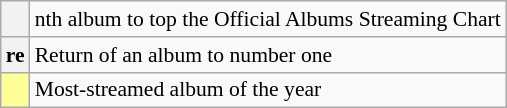<table class="wikitable plainrowheaders sortable" style="font-size:90%;">
<tr>
<th scope=col></th>
<td>nth album to top the Official Albums Streaming Chart</td>
</tr>
<tr>
<th scope=row style="text-align:center;">re</th>
<td>Return of an album to number one</td>
</tr>
<tr>
<td style="background:#ff9; text-align:center;"></td>
<td>Most-streamed album of the year</td>
</tr>
</table>
